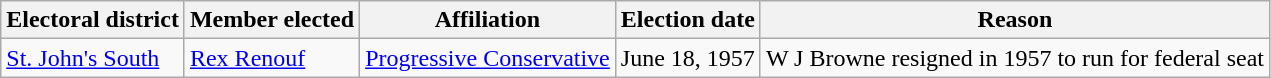<table class="wikitable sortable">
<tr>
<th>Electoral district</th>
<th>Member elected</th>
<th>Affiliation</th>
<th>Election date</th>
<th>Reason</th>
</tr>
<tr>
<td><a href='#'>St. John's South</a></td>
<td><a href='#'>Rex Renouf</a></td>
<td><a href='#'>Progressive Conservative</a></td>
<td>June 18, 1957</td>
<td>W J Browne resigned in 1957 to run for federal seat</td>
</tr>
</table>
